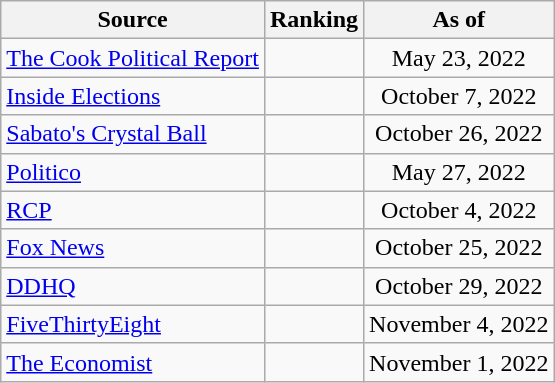<table class="wikitable" style="text-align:center">
<tr>
<th>Source</th>
<th>Ranking</th>
<th>As of</th>
</tr>
<tr>
<td align=left><a href='#'>The Cook Political Report</a></td>
<td></td>
<td>May 23, 2022</td>
</tr>
<tr>
<td align=left><a href='#'>Inside Elections</a></td>
<td></td>
<td>October 7, 2022</td>
</tr>
<tr>
<td align=left><a href='#'>Sabato's Crystal Ball</a></td>
<td></td>
<td>October 26, 2022</td>
</tr>
<tr>
<td align=left><a href='#'>Politico</a></td>
<td></td>
<td>May 27, 2022</td>
</tr>
<tr>
<td style="text-align:left;"><a href='#'>RCP</a></td>
<td></td>
<td>October 4, 2022</td>
</tr>
<tr>
<td align=left><a href='#'>Fox News</a></td>
<td></td>
<td>October 25, 2022</td>
</tr>
<tr>
<td align="left"><a href='#'>DDHQ</a></td>
<td></td>
<td>October 29, 2022</td>
</tr>
<tr>
<td align="left"><a href='#'>FiveThirtyEight</a></td>
<td></td>
<td>November 4, 2022</td>
</tr>
<tr>
<td align="left"><a href='#'>The Economist</a></td>
<td></td>
<td>November 1, 2022</td>
</tr>
</table>
